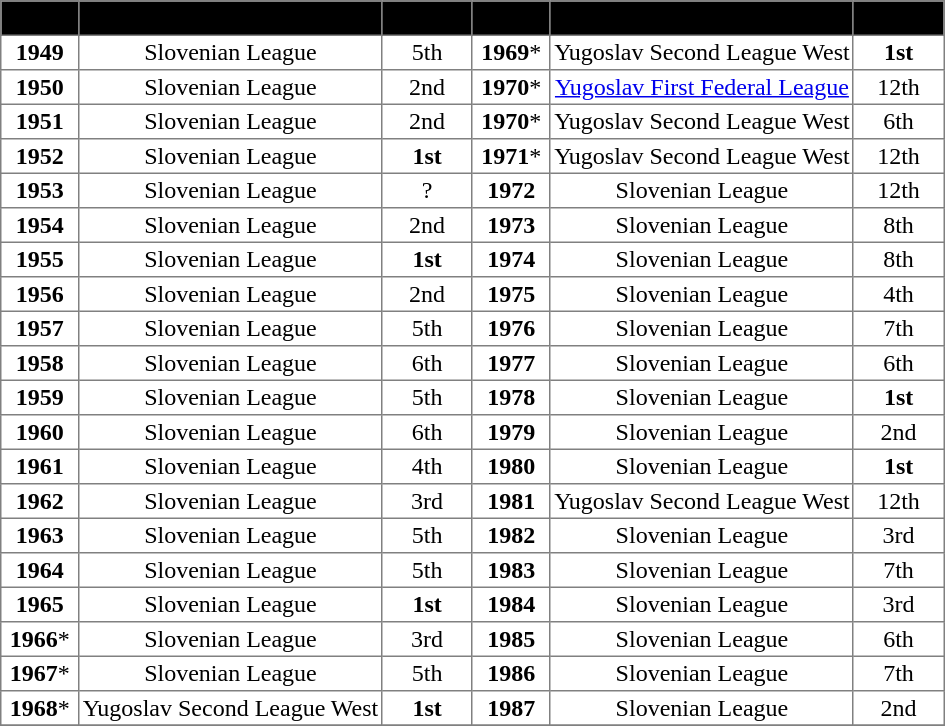<table border="1" cellpadding="2" style="border-collapse: collapse;">
<tr>
<th style="background:#000000;"><span>Season</span></th>
<th style="background:#000000;"><span>League</span></th>
<th style="background:#000000;"><span>Position</span></th>
<th style="background:#000000;"><span>Season</span></th>
<th style="background:#000000;"><span>League</span></th>
<th style="background:#000000;"><span>Position</span></th>
</tr>
<tr>
<td align=center><strong>1949</strong></td>
<td align=center>Slovenian League</td>
<td align=center>5th</td>
<td align=center><strong>1969</strong>*</td>
<td align=center>Yugoslav Second League West</td>
<td align=center><strong>1st</strong></td>
</tr>
<tr>
<td align=center><strong>1950</strong></td>
<td align=center>Slovenian League</td>
<td align=center>2nd</td>
<td align=center><strong>1970</strong>*</td>
<td align=center><a href='#'>Yugoslav First Federal League</a></td>
<td align=center>12th</td>
</tr>
<tr>
<td align=center><strong>1951</strong></td>
<td align=center>Slovenian League</td>
<td align=center>2nd</td>
<td align=center><strong>1970</strong>*</td>
<td align=center>Yugoslav Second League West</td>
<td align=center>6th</td>
</tr>
<tr>
<td align=center><strong>1952</strong></td>
<td align=center>Slovenian League</td>
<td align=center><strong>1st</strong></td>
<td align=center><strong>1971</strong>*</td>
<td align=center>Yugoslav Second League West</td>
<td align=center>12th</td>
</tr>
<tr>
<td align=center><strong>1953</strong></td>
<td align=center>Slovenian League</td>
<td align=center>?</td>
<td align=center><strong>1972</strong></td>
<td align=center>Slovenian League</td>
<td align=center>12th</td>
</tr>
<tr>
<td align=center><strong>1954</strong></td>
<td align=center>Slovenian League</td>
<td align=center>2nd</td>
<td align=center><strong>1973</strong></td>
<td align=center>Slovenian League</td>
<td align=center>8th</td>
</tr>
<tr>
<td align=center><strong>1955</strong></td>
<td align=center>Slovenian League</td>
<td align=center><strong>1st</strong></td>
<td align=center><strong>1974</strong></td>
<td align=center>Slovenian League</td>
<td align=center>8th</td>
</tr>
<tr>
<td align=center><strong>1956</strong></td>
<td align=center>Slovenian League</td>
<td align=center>2nd</td>
<td align=center><strong>1975</strong></td>
<td align=center>Slovenian League</td>
<td align=center>4th</td>
</tr>
<tr>
<td align=center><strong>1957</strong></td>
<td align=center>Slovenian League</td>
<td align=center>5th</td>
<td align=center><strong>1976</strong></td>
<td align=center>Slovenian League</td>
<td align=center>7th</td>
</tr>
<tr>
<td align=center><strong>1958</strong></td>
<td align=center>Slovenian League</td>
<td align=center>6th</td>
<td align=center><strong>1977</strong></td>
<td align=center>Slovenian League</td>
<td align=center>6th</td>
</tr>
<tr>
<td align=center><strong>1959</strong></td>
<td align=center>Slovenian League</td>
<td align=center>5th</td>
<td align=center><strong>1978</strong></td>
<td align=center>Slovenian League</td>
<td align=center><strong>1st</strong></td>
</tr>
<tr>
<td align=center><strong>1960</strong></td>
<td align=center>Slovenian League</td>
<td align=center>6th</td>
<td align=center><strong>1979</strong></td>
<td align=center>Slovenian League</td>
<td align=center>2nd</td>
</tr>
<tr>
<td align=center><strong>1961</strong></td>
<td align=center>Slovenian League</td>
<td align=center>4th</td>
<td align=center><strong>1980</strong></td>
<td align=center>Slovenian League</td>
<td align=center><strong>1st</strong></td>
</tr>
<tr>
<td align=center><strong>1962</strong></td>
<td align=center>Slovenian League</td>
<td align=center>3rd</td>
<td align=center><strong>1981</strong></td>
<td align=center>Yugoslav Second League West</td>
<td align=center>12th</td>
</tr>
<tr>
<td align=center><strong>1963</strong></td>
<td align=center>Slovenian League</td>
<td align=center>5th</td>
<td align=center><strong>1982</strong></td>
<td align=center>Slovenian League</td>
<td align=center>3rd</td>
</tr>
<tr>
<td align=center><strong>1964</strong></td>
<td align=center>Slovenian League</td>
<td align=center>5th</td>
<td align=center><strong>1983</strong></td>
<td align=center>Slovenian League</td>
<td align=center>7th</td>
</tr>
<tr>
<td align=center><strong>1965</strong></td>
<td align=center>Slovenian League</td>
<td align=center><strong>1st</strong></td>
<td align=center><strong>1984</strong></td>
<td align=center>Slovenian League</td>
<td align=center>3rd</td>
</tr>
<tr>
<td align=center><strong>1966</strong>*</td>
<td align=center>Slovenian League</td>
<td align=center>3rd</td>
<td align=center><strong>1985</strong></td>
<td align=center>Slovenian League</td>
<td align=center>6th</td>
</tr>
<tr>
<td align=center><strong>1967</strong>*</td>
<td align=center>Slovenian League</td>
<td align=center>5th</td>
<td align=center><strong>1986</strong></td>
<td align=center>Slovenian League</td>
<td align=center>7th</td>
</tr>
<tr>
<td align=center><strong>1968</strong>*</td>
<td align=center>Yugoslav Second League West</td>
<td align=center><strong>1st</strong></td>
<td align=center><strong>1987</strong></td>
<td align=center>Slovenian League</td>
<td align=center>2nd</td>
</tr>
<tr>
</tr>
</table>
